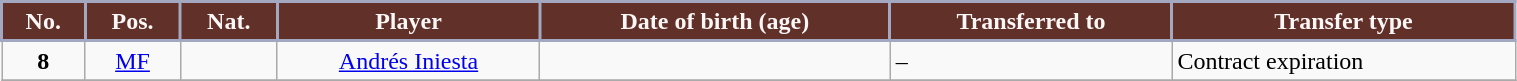<table class="wikitable sortable" style="text-align:center; font-size:100%;width:80%;">
<tr>
<th style="background:#613029; color:#fbf7f7; border:2px solid #A3A7BF;" text-align:center;">No.</th>
<th style="background:#613029; color:#fbf7f7; border:2px solid #A3A7BF;" text-align:center;">Pos.</th>
<th style="background:#613029; color:#fbf7f7; border:2px solid #A3A7BF;" text-align:center;">Nat.</th>
<th style="background:#613029; color:#fbf7f7; border:2px solid #A3A7BF;" text-align:center;">Player</th>
<th style="background:#613029; color:#fbf7f7; border:2px solid #A3A7BF;" text-align:center;">Date of birth (age)</th>
<th style="background:#613029; color:#fbf7f7; border:2px solid #A3A7BF;" text-align:center;">Transferred to</th>
<th style="background:#613029; color:#fbf7f7; border:2px solid #A3A7BF;" text-align:center;">Transfer type</th>
</tr>
<tr>
<td><strong>8</strong></td>
<td><a href='#'>MF</a></td>
<td></td>
<td align=center><a href='#'>Andrés Iniesta</a></td>
<td></td>
<td align=left>–</td>
<td align=left>Contract expiration</td>
</tr>
<tr>
</tr>
</table>
